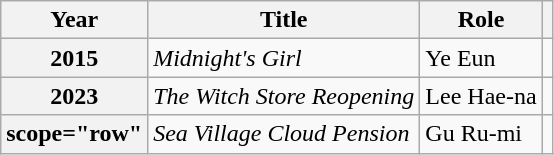<table class="wikitable plainrowheaders">
<tr>
<th scope="col">Year</th>
<th scope="col">Title</th>
<th scope="col">Role</th>
<th scope="col"></th>
</tr>
<tr>
<th scope="row">2015</th>
<td><em>Midnight's Girl</em></td>
<td>Ye Eun</td>
<td style="text-align:center"></td>
</tr>
<tr>
<th scope="row">2023</th>
<td><em>The Witch Store Reopening</em></td>
<td>Lee Hae-na</td>
<td style="text-align:center"></td>
</tr>
<tr>
<th>scope="row" </th>
<td><em>Sea Village Cloud Pension</em></td>
<td>Gu Ru-mi</td>
<td style="text-align:center"></td>
</tr>
</table>
